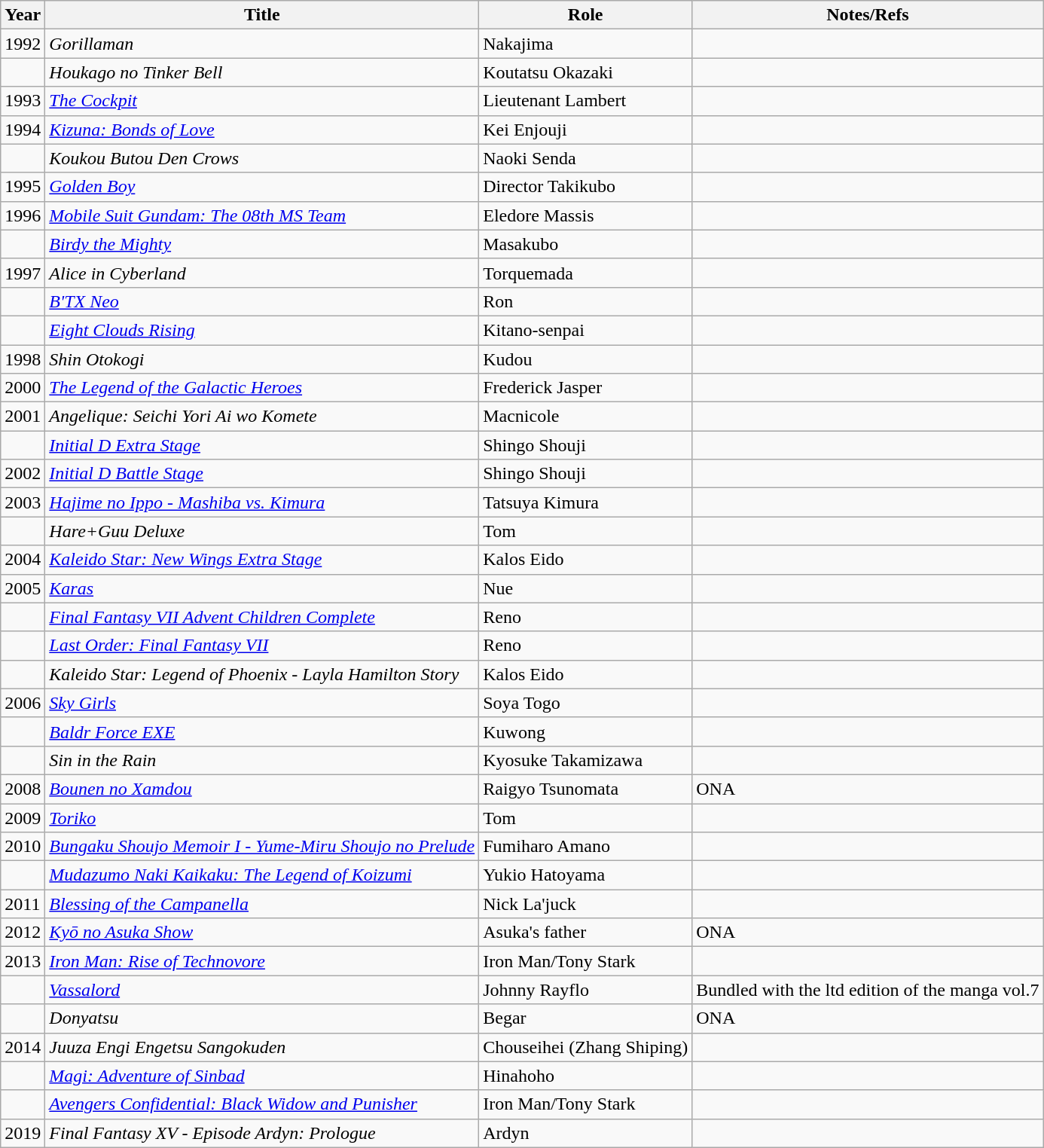<table class="wikitable">
<tr>
<th>Year</th>
<th>Title</th>
<th>Role</th>
<th>Notes/Refs</th>
</tr>
<tr>
<td>1992</td>
<td><em>Gorillaman</em></td>
<td>Nakajima</td>
<td></td>
</tr>
<tr>
<td></td>
<td><em>Houkago no Tinker Bell</em></td>
<td>Koutatsu Okazaki</td>
<td></td>
</tr>
<tr>
<td>1993</td>
<td><em><a href='#'>The Cockpit</a></em></td>
<td>Lieutenant Lambert</td>
<td></td>
</tr>
<tr>
<td>1994</td>
<td><em><a href='#'>Kizuna: Bonds of Love</a></em></td>
<td>Kei Enjouji</td>
<td></td>
</tr>
<tr>
<td></td>
<td><em>Koukou Butou Den Crows</em></td>
<td>Naoki Senda</td>
<td></td>
</tr>
<tr>
<td>1995</td>
<td><em><a href='#'>Golden Boy</a></em></td>
<td>Director Takikubo</td>
<td></td>
</tr>
<tr>
<td>1996</td>
<td><em><a href='#'>Mobile Suit Gundam: The 08th MS Team</a></em></td>
<td>Eledore Massis</td>
<td></td>
</tr>
<tr>
<td></td>
<td><em><a href='#'>Birdy the Mighty</a></em></td>
<td>Masakubo</td>
<td></td>
</tr>
<tr>
<td>1997</td>
<td><em>Alice in Cyberland</em></td>
<td>Torquemada</td>
<td></td>
</tr>
<tr>
<td></td>
<td><em><a href='#'>B'TX Neo</a></em></td>
<td>Ron</td>
<td></td>
</tr>
<tr>
<td></td>
<td><em><a href='#'>Eight Clouds Rising</a></em></td>
<td>Kitano-senpai</td>
<td></td>
</tr>
<tr>
<td>1998</td>
<td><em>Shin Otokogi</em></td>
<td>Kudou</td>
<td></td>
</tr>
<tr>
<td>2000</td>
<td><em><a href='#'>The Legend of the Galactic Heroes</a></em></td>
<td>Frederick Jasper</td>
<td></td>
</tr>
<tr>
<td>2001</td>
<td><em>Angelique: Seichi Yori Ai wo Komete</em></td>
<td>Macnicole</td>
<td></td>
</tr>
<tr>
<td></td>
<td><em><a href='#'>Initial D Extra Stage</a></em></td>
<td>Shingo Shouji</td>
<td></td>
</tr>
<tr>
<td>2002</td>
<td><em><a href='#'>Initial D Battle Stage</a></em></td>
<td>Shingo Shouji</td>
<td></td>
</tr>
<tr>
<td>2003</td>
<td><em><a href='#'>Hajime no Ippo - Mashiba vs. Kimura</a></em></td>
<td>Tatsuya Kimura</td>
<td></td>
</tr>
<tr>
<td></td>
<td><em>Hare+Guu Deluxe</em></td>
<td>Tom</td>
<td></td>
</tr>
<tr>
<td>2004</td>
<td><em><a href='#'>Kaleido Star: New Wings Extra Stage</a></em></td>
<td>Kalos Eido</td>
<td></td>
</tr>
<tr>
<td>2005</td>
<td><em><a href='#'>Karas</a></em></td>
<td>Nue</td>
<td></td>
</tr>
<tr>
<td></td>
<td><em><a href='#'>Final Fantasy VII Advent Children Complete</a></em></td>
<td>Reno</td>
<td></td>
</tr>
<tr>
<td></td>
<td><em><a href='#'>Last Order: Final Fantasy VII</a></em></td>
<td>Reno</td>
<td></td>
</tr>
<tr>
<td></td>
<td><em>Kaleido Star: Legend of Phoenix - Layla Hamilton Story</em></td>
<td>Kalos Eido</td>
<td></td>
</tr>
<tr>
<td>2006</td>
<td><em><a href='#'>Sky Girls</a></em></td>
<td>Soya Togo</td>
<td></td>
</tr>
<tr>
<td></td>
<td><em><a href='#'>Baldr Force EXE</a></em></td>
<td>Kuwong</td>
<td></td>
</tr>
<tr>
<td></td>
<td><em>Sin in the Rain</em></td>
<td>Kyosuke Takamizawa</td>
<td></td>
</tr>
<tr>
<td>2008</td>
<td><em><a href='#'>Bounen no Xamdou</a></em></td>
<td>Raigyo Tsunomata</td>
<td>ONA</td>
</tr>
<tr>
<td>2009</td>
<td><em><a href='#'>Toriko</a></em></td>
<td>Tom</td>
<td></td>
</tr>
<tr>
<td>2010</td>
<td><em><a href='#'>Bungaku Shoujo Memoir I - Yume-Miru Shoujo no Prelude</a></em></td>
<td>Fumiharo Amano</td>
<td></td>
</tr>
<tr>
<td></td>
<td><em><a href='#'>Mudazumo Naki Kaikaku: The Legend of Koizumi</a></em></td>
<td>Yukio Hatoyama</td>
<td></td>
</tr>
<tr>
<td>2011</td>
<td><em><a href='#'>Blessing of the Campanella</a></em></td>
<td>Nick La'juck</td>
<td></td>
</tr>
<tr>
<td>2012</td>
<td><em><a href='#'>Kyō no Asuka Show</a></em></td>
<td>Asuka's father</td>
<td>ONA</td>
</tr>
<tr>
<td>2013</td>
<td><em><a href='#'>Iron Man: Rise of Technovore</a></em></td>
<td>Iron Man/Tony Stark</td>
<td></td>
</tr>
<tr>
<td></td>
<td><em><a href='#'>Vassalord</a></em></td>
<td>Johnny Rayflo</td>
<td>Bundled with the ltd edition of the manga vol.7</td>
</tr>
<tr>
<td></td>
<td><em>Donyatsu</em></td>
<td>Begar</td>
<td>ONA</td>
</tr>
<tr>
<td>2014</td>
<td><em>Juuza Engi Engetsu Sangokuden</em></td>
<td>Chouseihei (Zhang Shiping)</td>
<td></td>
</tr>
<tr>
<td></td>
<td><em><a href='#'>Magi: Adventure of Sinbad</a></em></td>
<td>Hinahoho</td>
<td></td>
</tr>
<tr>
<td></td>
<td><em><a href='#'>Avengers Confidential: Black Widow and Punisher</a></em></td>
<td>Iron Man/Tony Stark</td>
<td></td>
</tr>
<tr>
<td>2019</td>
<td><em>Final Fantasy XV - Episode Ardyn: Prologue</em></td>
<td>Ardyn</td>
<td></td>
</tr>
</table>
